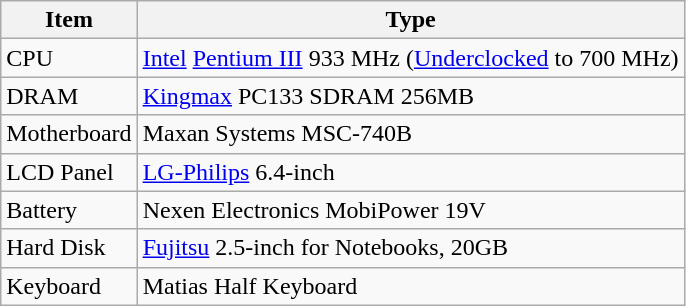<table class="wikitable">
<tr>
<th>Item</th>
<th>Type</th>
</tr>
<tr>
<td>CPU</td>
<td><a href='#'>Intel</a> <a href='#'>Pentium III</a> 933 MHz (<a href='#'>Underclocked</a> to 700 MHz)</td>
</tr>
<tr>
<td>DRAM</td>
<td><a href='#'>Kingmax</a> PC133 SDRAM 256MB</td>
</tr>
<tr>
<td>Motherboard</td>
<td>Maxan Systems MSC-740B</td>
</tr>
<tr>
<td>LCD Panel</td>
<td><a href='#'>LG-Philips</a> 6.4-inch</td>
</tr>
<tr>
<td>Battery</td>
<td>Nexen Electronics MobiPower 19V</td>
</tr>
<tr>
<td>Hard Disk</td>
<td><a href='#'>Fujitsu</a> 2.5-inch for Notebooks, 20GB</td>
</tr>
<tr>
<td>Keyboard</td>
<td>Matias Half Keyboard</td>
</tr>
</table>
